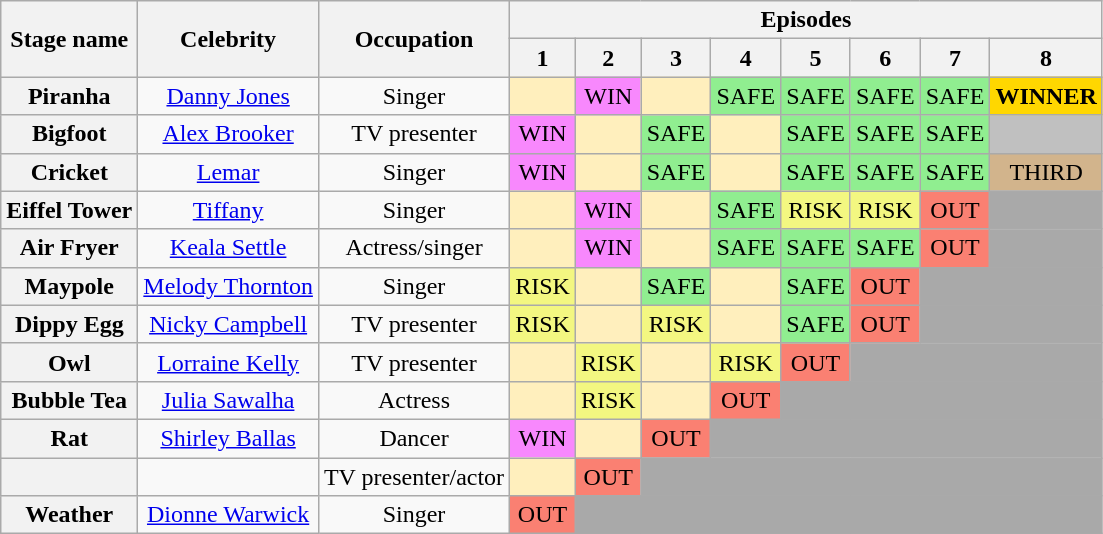<table class="wikitable" style="text-align:center; ">
<tr>
<th rowspan=2>Stage name</th>
<th rowspan=2>Celebrity</th>
<th rowspan=2>Occupation</th>
<th colspan="8">Episodes</th>
</tr>
<tr>
<th rowspan="1">1</th>
<th rowspan="1">2</th>
<th rowspan="1">3</th>
<th rowspan="1">4</th>
<th rowspan="1">5</th>
<th rowspan="1">6</th>
<th rowspan="1">7</th>
<th rowspan="1">8</th>
</tr>
<tr>
<th>Piranha</th>
<td><a href='#'>Danny Jones</a></td>
<td>Singer</td>
<td bgcolor="FFEFBD"></td>
<td bgcolor="#F888FD">WIN</td>
<td bgcolor="FFEFBD"></td>
<td bgcolor="lightgreen">SAFE</td>
<td bgcolor="lightgreen">SAFE</td>
<td bgcolor="lightgreen">SAFE</td>
<td bgcolor="lightgreen">SAFE</td>
<td bgcolor=gold><strong>WINNER</strong></td>
</tr>
<tr>
<th>Bigfoot</th>
<td><a href='#'>Alex Brooker</a></td>
<td>TV presenter</td>
<td bgcolor=#F888FD>WIN</td>
<td bgcolor="FFEFBD"></td>
<td bgcolor="lightgreen">SAFE</td>
<td bgcolor="FFEFBD"></td>
<td bgcolor="lightgreen">SAFE</td>
<td bgcolor="lightgreen">SAFE</td>
<td bgcolor="lightgreen">SAFE</td>
<td bgcolor=silver></td>
</tr>
<tr>
<th>Cricket</th>
<td><a href='#'>Lemar</a></td>
<td>Singer</td>
<td bgcolor=#F888FD>WIN</td>
<td bgcolor="FFEFBD"></td>
<td bgcolor="lightgreen">SAFE</td>
<td bgcolor="FFEFBD"></td>
<td bgcolor="lightgreen">SAFE</td>
<td bgcolor="lightgreen">SAFE</td>
<td bgcolor="lightgreen">SAFE</td>
<td bgcolor=tan>THIRD</td>
</tr>
<tr>
<th>Eiffel Tower</th>
<td><a href='#'>Tiffany</a></td>
<td>Singer</td>
<td bgcolor="FFEFBD"></td>
<td bgcolor="#F888FD">WIN</td>
<td bgcolor="FFEFBD"></td>
<td bgcolor="lightgreen">SAFE</td>
<td bgcolor="#F3F781">RISK</td>
<td bgcolor="#F3F781">RISK</td>
<td bgcolor="salmon">OUT</td>
<td bgcolor="darkgrey"></td>
</tr>
<tr>
<th>Air Fryer</th>
<td><a href='#'>Keala Settle</a></td>
<td>Actress/singer</td>
<td bgcolor="FFEFBD"></td>
<td bgcolor=#F888FD>WIN</td>
<td bgcolor="FFEFBD"></td>
<td bgcolor="lightgreen">SAFE</td>
<td bgcolor="lightgreen">SAFE</td>
<td bgcolor="lightgreen">SAFE</td>
<td bgcolor="salmon">OUT</td>
<td bgcolor="darkgrey"></td>
</tr>
<tr>
<th>Maypole</th>
<td><a href='#'>Melody Thornton</a></td>
<td>Singer</td>
<td bgcolor="#F3F781">RISK</td>
<td bgcolor="FFEFBD"></td>
<td bgcolor="lightgreen">SAFE</td>
<td bgcolor="FFEFBD"></td>
<td bgcolor="lightgreen">SAFE</td>
<td bgcolor="salmon">OUT</td>
<td colspan="2" bgcolor="darkgrey"></td>
</tr>
<tr>
<th>Dippy Egg</th>
<td><a href='#'>Nicky Campbell</a></td>
<td>TV presenter</td>
<td bgcolor="#F3F781">RISK</td>
<td bgcolor="FFEFBD"></td>
<td bgcolor="#F3F781">RISK</td>
<td bgcolor="FFEFBD"></td>
<td bgcolor="lightgreen">SAFE</td>
<td bgcolor="salmon">OUT</td>
<td colspan="2" bgcolor="darkgrey"></td>
</tr>
<tr>
<th>Owl</th>
<td><a href='#'>Lorraine Kelly</a></td>
<td>TV presenter</td>
<td bgcolor="FFEFBD"></td>
<td bgcolor="#F3F781">RISK</td>
<td bgcolor="FFEFBD"></td>
<td bgcolor="#F3F781">RISK</td>
<td bgcolor="salmon">OUT</td>
<td colspan="3" bgcolor="darkgrey"></td>
</tr>
<tr>
<th>Bubble Tea</th>
<td><a href='#'>Julia Sawalha</a></td>
<td>Actress</td>
<td bgcolor="FFEFBD"></td>
<td bgcolor="#F3F781">RISK</td>
<td bgcolor="FFEFBD"></td>
<td bgcolor="salmon">OUT</td>
<td colspan="4" bgcolor="darkgrey"></td>
</tr>
<tr>
<th>Rat</th>
<td><a href='#'>Shirley Ballas</a></td>
<td>Dancer</td>
<td bgcolor=#F888FD>WIN</td>
<td bgcolor="FFEFBD"></td>
<td bgcolor="salmon">OUT</td>
<td colspan="5" bgcolor="darkgrey"></td>
</tr>
<tr>
<th></th>
<td></td>
<td>TV presenter/actor</td>
<td bgcolor="FFEFBD"></td>
<td bgcolor="salmon">OUT</td>
<td colspan="6" bgcolor="darkgrey"></td>
</tr>
<tr>
<th>Weather</th>
<td><a href='#'>Dionne Warwick</a></td>
<td>Singer</td>
<td bgcolor="salmon">OUT</td>
<td colspan="7" bgcolor="darkgrey"></td>
</tr>
</table>
